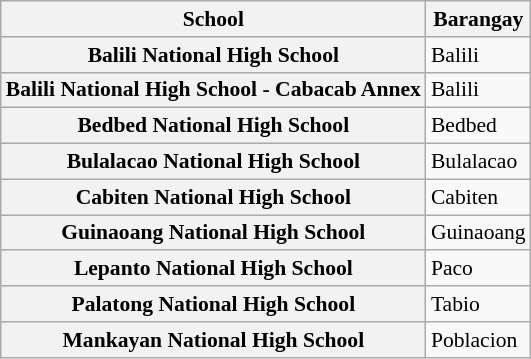<table class="wikitable collapsible sortable collapsed plainrowheaders" style="font-size:90%;">
<tr>
<th scope="col">School</th>
<th scope="col">Barangay</th>
</tr>
<tr>
<th scope="row">Balili National High School</th>
<td>Balili</td>
</tr>
<tr>
<th scope="row">Balili National High School - Cabacab Annex</th>
<td>Balili</td>
</tr>
<tr>
<th scope="row">Bedbed National High School</th>
<td>Bedbed</td>
</tr>
<tr>
<th scope="row">Bulalacao National High School</th>
<td>Bulalacao</td>
</tr>
<tr>
<th scope="row">Cabiten National High School</th>
<td>Cabiten</td>
</tr>
<tr>
<th scope="row">Guinaoang National High School</th>
<td>Guinaoang</td>
</tr>
<tr>
<th scope="row">Lepanto National High School</th>
<td>Paco</td>
</tr>
<tr>
<th scope="row">Palatong National High School</th>
<td>Tabio</td>
</tr>
<tr>
<th scope="row">Mankayan National High School</th>
<td>Poblacion</td>
</tr>
</table>
